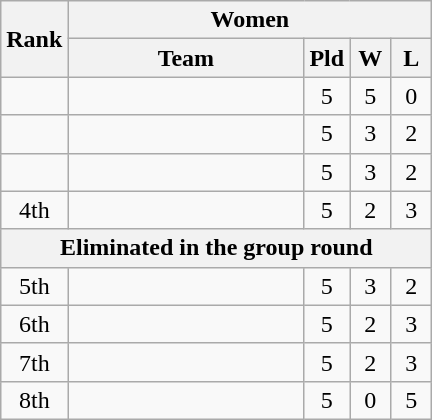<table class=wikitable>
<tr>
<th rowspan=2>Rank</th>
<th colspan=4>Women</th>
</tr>
<tr>
<th width=150px>Team</th>
<th width=20px>Pld</th>
<th width=20px>W</th>
<th width=20px>L</th>
</tr>
<tr align=center>
<td></td>
<td align=left></td>
<td>5</td>
<td>5</td>
<td>0</td>
</tr>
<tr align=center>
<td></td>
<td align=left></td>
<td>5</td>
<td>3</td>
<td>2</td>
</tr>
<tr align=center>
<td></td>
<td align=left></td>
<td>5</td>
<td>3</td>
<td>2</td>
</tr>
<tr align=center>
<td>4th</td>
<td align=left></td>
<td>5</td>
<td>2</td>
<td>3</td>
</tr>
<tr>
<th colspan=5>Eliminated in the group round</th>
</tr>
<tr align=center>
<td>5th</td>
<td align=left></td>
<td>5</td>
<td>3</td>
<td>2</td>
</tr>
<tr align=center>
<td>6th</td>
<td align=left></td>
<td>5</td>
<td>2</td>
<td>3</td>
</tr>
<tr align=center>
<td>7th</td>
<td align=left></td>
<td>5</td>
<td>2</td>
<td>3</td>
</tr>
<tr align=center>
<td>8th</td>
<td align=left></td>
<td>5</td>
<td>0</td>
<td>5</td>
</tr>
</table>
